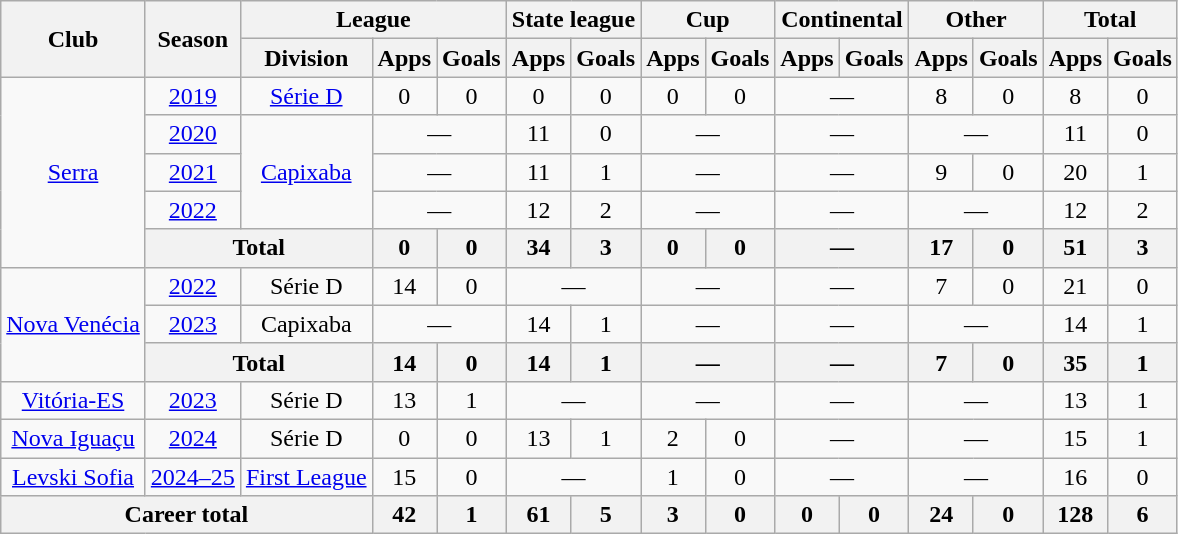<table class="wikitable" style="text-align:center">
<tr>
<th rowspan="2">Club</th>
<th rowspan="2">Season</th>
<th colspan="3">League</th>
<th colspan="2">State league</th>
<th colspan="2">Cup</th>
<th colspan="2">Continental</th>
<th colspan="2">Other</th>
<th colspan="2">Total</th>
</tr>
<tr>
<th>Division</th>
<th>Apps</th>
<th>Goals</th>
<th>Apps</th>
<th>Goals</th>
<th>Apps</th>
<th>Goals</th>
<th>Apps</th>
<th>Goals</th>
<th>Apps</th>
<th>Goals</th>
<th>Apps</th>
<th>Goals</th>
</tr>
<tr>
<td rowspan="5"><a href='#'>Serra</a></td>
<td><a href='#'>2019</a></td>
<td><a href='#'>Série D</a></td>
<td>0</td>
<td>0</td>
<td>0</td>
<td>0</td>
<td>0</td>
<td>0</td>
<td colspan="2">—</td>
<td>8</td>
<td>0</td>
<td>8</td>
<td>0</td>
</tr>
<tr>
<td><a href='#'>2020</a></td>
<td rowspan="3"><a href='#'>Capixaba</a></td>
<td colspan="2">—</td>
<td>11</td>
<td>0</td>
<td colspan="2">—</td>
<td colspan="2">—</td>
<td colspan="2">—</td>
<td>11</td>
<td>0</td>
</tr>
<tr>
<td><a href='#'>2021</a></td>
<td colspan="2">—</td>
<td>11</td>
<td>1</td>
<td colspan="2">—</td>
<td colspan="2">—</td>
<td>9</td>
<td>0</td>
<td>20</td>
<td>1</td>
</tr>
<tr>
<td><a href='#'>2022</a></td>
<td colspan="2">—</td>
<td>12</td>
<td>2</td>
<td colspan="2">—</td>
<td colspan="2">—</td>
<td colspan="2">—</td>
<td>12</td>
<td>2</td>
</tr>
<tr>
<th colspan="2">Total</th>
<th>0</th>
<th>0</th>
<th>34</th>
<th>3</th>
<th>0</th>
<th>0</th>
<th colspan="2">—</th>
<th>17</th>
<th>0</th>
<th>51</th>
<th>3</th>
</tr>
<tr>
<td rowspan="3"><a href='#'>Nova Venécia</a></td>
<td><a href='#'>2022</a></td>
<td>Série D</td>
<td>14</td>
<td>0</td>
<td colspan="2">—</td>
<td colspan="2">—</td>
<td colspan="2">—</td>
<td>7</td>
<td>0</td>
<td>21</td>
<td>0</td>
</tr>
<tr>
<td><a href='#'>2023</a></td>
<td>Capixaba</td>
<td colspan="2">—</td>
<td>14</td>
<td>1</td>
<td colspan="2">—</td>
<td colspan="2">—</td>
<td colspan="2">—</td>
<td>14</td>
<td>1</td>
</tr>
<tr>
<th colspan="2">Total</th>
<th>14</th>
<th>0</th>
<th>14</th>
<th>1</th>
<th colspan="2">—</th>
<th colspan="2">—</th>
<th>7</th>
<th>0</th>
<th>35</th>
<th>1</th>
</tr>
<tr>
<td><a href='#'>Vitória-ES</a></td>
<td><a href='#'>2023</a></td>
<td>Série D</td>
<td>13</td>
<td>1</td>
<td colspan="2">—</td>
<td colspan="2">—</td>
<td colspan="2">—</td>
<td colspan="2">—</td>
<td>13</td>
<td>1</td>
</tr>
<tr>
<td><a href='#'>Nova Iguaçu</a></td>
<td><a href='#'>2024</a></td>
<td>Série D</td>
<td>0</td>
<td>0</td>
<td>13</td>
<td>1</td>
<td>2</td>
<td>0</td>
<td colspan="2">—</td>
<td colspan="2">—</td>
<td>15</td>
<td>1</td>
</tr>
<tr>
<td><a href='#'>Levski Sofia</a></td>
<td><a href='#'>2024–25</a></td>
<td><a href='#'>First League</a></td>
<td>15</td>
<td>0</td>
<td colspan="2">—</td>
<td>1</td>
<td>0</td>
<td colspan="2">—</td>
<td colspan="2">—</td>
<td>16</td>
<td>0</td>
</tr>
<tr>
<th colspan="3">Career total</th>
<th>42</th>
<th>1</th>
<th>61</th>
<th>5</th>
<th>3</th>
<th>0</th>
<th>0</th>
<th>0</th>
<th>24</th>
<th>0</th>
<th>128</th>
<th>6</th>
</tr>
</table>
